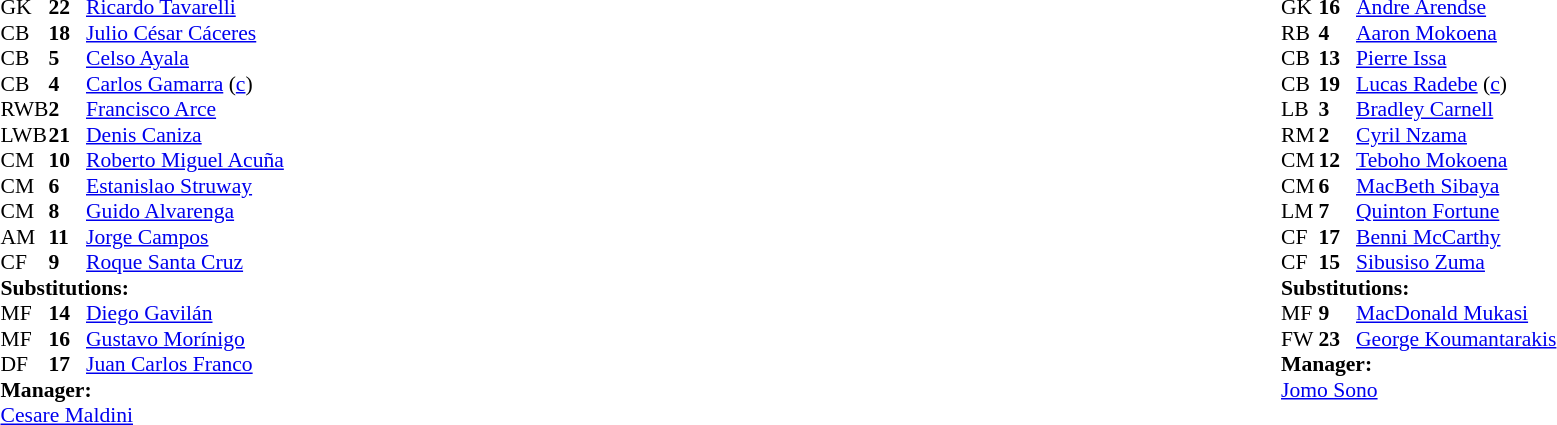<table width="100%">
<tr>
<td valign="top" width="50%"><br><table style="font-size: 90%" cellspacing="0" cellpadding="0">
<tr>
<th width="25"></th>
<th width="25"></th>
</tr>
<tr>
<td>GK</td>
<td><strong>22</strong></td>
<td><a href='#'>Ricardo Tavarelli</a></td>
<td></td>
</tr>
<tr>
<td>CB</td>
<td><strong>18</strong></td>
<td><a href='#'>Julio César Cáceres</a></td>
<td></td>
</tr>
<tr>
<td>CB</td>
<td><strong>5</strong></td>
<td><a href='#'>Celso Ayala</a></td>
</tr>
<tr>
<td>CB</td>
<td><strong>4</strong></td>
<td><a href='#'>Carlos Gamarra</a> (<a href='#'>c</a>)</td>
</tr>
<tr>
<td>RWB</td>
<td><strong>2</strong></td>
<td><a href='#'>Francisco Arce</a></td>
</tr>
<tr>
<td>LWB</td>
<td><strong>21</strong></td>
<td><a href='#'>Denis Caniza</a></td>
<td></td>
</tr>
<tr>
<td>CM</td>
<td><strong>10</strong></td>
<td><a href='#'>Roberto Miguel Acuña</a></td>
</tr>
<tr>
<td>CM</td>
<td><strong>6</strong></td>
<td><a href='#'>Estanislao Struway</a></td>
<td></td>
<td></td>
</tr>
<tr>
<td>CM</td>
<td><strong>8</strong></td>
<td><a href='#'>Guido Alvarenga</a></td>
<td></td>
<td></td>
</tr>
<tr>
<td>AM</td>
<td><strong>11</strong></td>
<td><a href='#'>Jorge Campos</a></td>
<td></td>
<td></td>
</tr>
<tr>
<td>CF</td>
<td><strong>9</strong></td>
<td><a href='#'>Roque Santa Cruz</a></td>
</tr>
<tr>
<td colspan=3><strong>Substitutions:</strong></td>
</tr>
<tr>
<td>MF</td>
<td><strong>14</strong></td>
<td><a href='#'>Diego Gavilán</a></td>
<td></td>
<td></td>
</tr>
<tr>
<td>MF</td>
<td><strong>16</strong></td>
<td><a href='#'>Gustavo Morínigo</a></td>
<td></td>
<td></td>
</tr>
<tr>
<td>DF</td>
<td><strong>17</strong></td>
<td><a href='#'>Juan Carlos Franco</a></td>
<td></td>
<td></td>
</tr>
<tr>
<td colspan=3><strong>Manager:</strong></td>
</tr>
<tr>
<td colspan="4"> <a href='#'>Cesare Maldini</a></td>
</tr>
</table>
</td>
<td></td>
<td valign="top" width="50%"><br><table style="font-size: 90%" cellspacing="0" cellpadding="0" align=center>
<tr>
<th width="25"></th>
<th width="25"></th>
</tr>
<tr>
<td>GK</td>
<td><strong>16</strong></td>
<td><a href='#'>Andre Arendse</a></td>
</tr>
<tr>
<td>RB</td>
<td><strong>4</strong></td>
<td><a href='#'>Aaron Mokoena</a></td>
<td></td>
</tr>
<tr>
<td>CB</td>
<td><strong>13</strong></td>
<td><a href='#'>Pierre Issa</a></td>
<td></td>
<td></td>
</tr>
<tr>
<td>CB</td>
<td><strong>19</strong></td>
<td><a href='#'>Lucas Radebe</a> (<a href='#'>c</a>)</td>
</tr>
<tr>
<td>LB</td>
<td><strong>3</strong></td>
<td><a href='#'>Bradley Carnell</a></td>
</tr>
<tr>
<td>RM</td>
<td><strong>2</strong></td>
<td><a href='#'>Cyril Nzama</a></td>
</tr>
<tr>
<td>CM</td>
<td><strong>12</strong></td>
<td><a href='#'>Teboho Mokoena</a></td>
</tr>
<tr>
<td>CM</td>
<td><strong>6</strong></td>
<td><a href='#'>MacBeth Sibaya</a></td>
</tr>
<tr>
<td>LM</td>
<td><strong>7</strong></td>
<td><a href='#'>Quinton Fortune</a></td>
</tr>
<tr>
<td>CF</td>
<td><strong>17</strong></td>
<td><a href='#'>Benni McCarthy</a></td>
<td></td>
<td></td>
</tr>
<tr>
<td>CF</td>
<td><strong>15</strong></td>
<td><a href='#'>Sibusiso Zuma</a></td>
<td></td>
</tr>
<tr>
<td colspan=3><strong>Substitutions:</strong></td>
</tr>
<tr>
<td>MF</td>
<td><strong>9</strong></td>
<td><a href='#'>MacDonald Mukasi</a></td>
<td></td>
<td></td>
</tr>
<tr>
<td>FW</td>
<td><strong>23</strong></td>
<td><a href='#'>George Koumantarakis</a></td>
<td></td>
<td></td>
</tr>
<tr>
<td colspan=3><strong>Manager:</strong></td>
</tr>
<tr>
<td colspan="4"><a href='#'>Jomo Sono</a></td>
</tr>
</table>
</td>
</tr>
</table>
